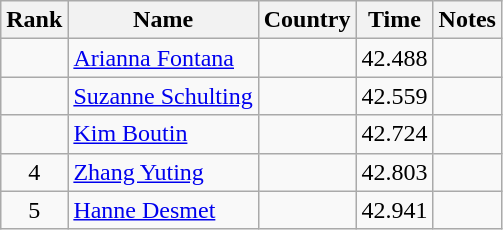<table class="wikitable sortable" style="text-align:center">
<tr>
<th>Rank</th>
<th>Name</th>
<th>Country</th>
<th>Time</th>
<th>Notes</th>
</tr>
<tr>
<td></td>
<td align=left><a href='#'>Arianna Fontana</a></td>
<td align=left></td>
<td>42.488</td>
<td></td>
</tr>
<tr>
<td></td>
<td align=left><a href='#'>Suzanne Schulting</a></td>
<td align=left></td>
<td>42.559</td>
<td></td>
</tr>
<tr>
<td></td>
<td align=left><a href='#'>Kim Boutin</a></td>
<td align=left></td>
<td>42.724</td>
<td></td>
</tr>
<tr>
<td>4</td>
<td align=left><a href='#'>Zhang Yuting</a></td>
<td align=left></td>
<td>42.803</td>
<td></td>
</tr>
<tr>
<td>5</td>
<td align=left><a href='#'>Hanne Desmet</a></td>
<td align=left></td>
<td>42.941</td>
<td></td>
</tr>
</table>
